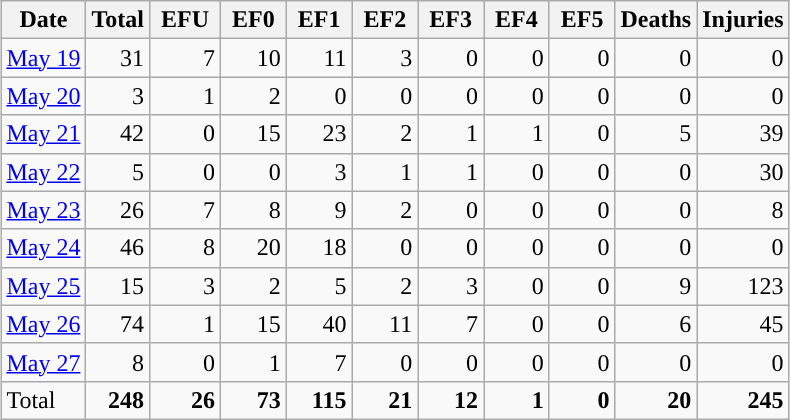<table class="wikitable sortable" style="margin: 1em auto 1em auto;">
<tr>
<th scope="col">Date</th>
<th scope="col" style="text-align:center;">Total</th>
<th scope="col" style="text-align:center;"> EFU </th>
<th scope="col" style="text-align:center;"> EF0 </th>
<th scope="col" style="text-align:center;"> EF1 </th>
<th scope="col" style="text-align:center;"> EF2 </th>
<th scope="col" style="text-align:center;"> EF3 </th>
<th scope="col" style="text-align:center;"> EF4 </th>
<th scope="col" style="text-align:center;"> EF5 </th>
<th scope="col" style="text-align:center;">Deaths</th>
<th scope="col" style="text-align:center;">Injuries</th>
</tr>
<tr>
<td><a href='#'>May 19</a></td>
<td align="right">31</td>
<td align="right">7</td>
<td align="right">10</td>
<td align="right">11</td>
<td align="right">3</td>
<td align="right">0</td>
<td align="right">0</td>
<td align="right">0</td>
<td align="right">0</td>
<td align="right">0</td>
</tr>
<tr>
<td><a href='#'>May 20</a></td>
<td align="right">3</td>
<td align="right">1</td>
<td align="right">2</td>
<td align="right">0</td>
<td align="right">0</td>
<td align="right">0</td>
<td align="right">0</td>
<td align="right">0</td>
<td align="right">0</td>
<td align="right">0</td>
</tr>
<tr>
<td><a href='#'>May 21</a></td>
<td align="right">42</td>
<td align="right">0</td>
<td align="right">15</td>
<td align="right">23</td>
<td align="right">2</td>
<td align="right">1</td>
<td align="right">1</td>
<td align="right">0</td>
<td align="right">5</td>
<td align="right">39</td>
</tr>
<tr>
<td><a href='#'>May 22</a></td>
<td align="right">5</td>
<td align="right">0</td>
<td align="right">0</td>
<td align="right">3</td>
<td align="right">1</td>
<td align="right">1</td>
<td align="right">0</td>
<td align="right">0</td>
<td align="right">0</td>
<td align="right">30</td>
</tr>
<tr>
<td><a href='#'>May 23</a></td>
<td align="right">26</td>
<td align="right">7</td>
<td align="right">8</td>
<td align="right">9</td>
<td align="right">2</td>
<td align="right">0</td>
<td align="right">0</td>
<td align="right">0</td>
<td align="right">0</td>
<td align="right">8</td>
</tr>
<tr>
<td><a href='#'>May 24</a></td>
<td align="right">46</td>
<td align="right">8</td>
<td align="right">20</td>
<td align="right">18</td>
<td align="right">0</td>
<td align="right">0</td>
<td align="right">0</td>
<td align="right">0</td>
<td align="right">0</td>
<td align="right">0</td>
</tr>
<tr>
<td><a href='#'>May 25</a></td>
<td align="right">15</td>
<td align="right">3</td>
<td align="right">2</td>
<td align="right">5</td>
<td align="right">2</td>
<td align="right">3</td>
<td align="right">0</td>
<td align="right">0</td>
<td align="right">9</td>
<td align="right">123</td>
</tr>
<tr>
<td><a href='#'>May 26</a></td>
<td align="right">74</td>
<td align="right">1</td>
<td align="right">15</td>
<td align="right">40</td>
<td align="right">11</td>
<td align="right">7</td>
<td align="right">0</td>
<td align="right">0</td>
<td align="right">6</td>
<td align="right">45</td>
</tr>
<tr>
<td><a href='#'>May 27</a></td>
<td align="right">8</td>
<td align="right">0</td>
<td align="right">1</td>
<td align="right">7</td>
<td align="right">0</td>
<td align="right">0</td>
<td align="right">0</td>
<td align="right">0</td>
<td align="right">0</td>
<td align="right">0</td>
</tr>
<tr class="sortbottom">
<td>Total</td>
<td align="right"><strong>248</strong></td>
<td align="right"><strong>26</strong></td>
<td align="right"><strong>73</strong></td>
<td align="right"><strong>115</strong></td>
<td align="right"><strong>21</strong></td>
<td align="right"><strong>12</strong></td>
<td align="right"><strong>1</strong></td>
<td align="right"><strong>0</strong></td>
<td style="text-align:right;"><strong>20</strong></td>
<td style="text-align:right;"><strong>245</strong></td>
</tr>
</table>
